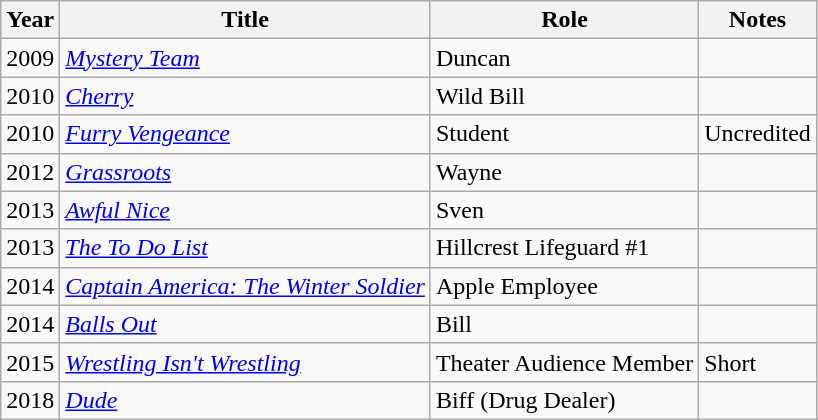<table class="wikitable sortable">
<tr>
<th>Year</th>
<th>Title</th>
<th>Role</th>
<th>Notes</th>
</tr>
<tr>
<td>2009</td>
<td><em><a href='#'>Mystery Team</a></em></td>
<td>Duncan</td>
<td></td>
</tr>
<tr>
<td>2010</td>
<td><a href='#'><em>Cherry</em></a></td>
<td>Wild Bill</td>
<td></td>
</tr>
<tr>
<td>2010</td>
<td><em><a href='#'>Furry Vengeance</a></em></td>
<td>Student</td>
<td>Uncredited</td>
</tr>
<tr>
<td>2012</td>
<td><a href='#'><em>Grassroots</em></a></td>
<td>Wayne</td>
<td></td>
</tr>
<tr>
<td>2013</td>
<td><em><a href='#'>Awful Nice</a></em></td>
<td>Sven</td>
<td></td>
</tr>
<tr>
<td>2013</td>
<td><em><a href='#'>The To Do List</a></em></td>
<td>Hillcrest Lifeguard #1</td>
<td></td>
</tr>
<tr>
<td>2014</td>
<td><em><a href='#'>Captain America: The Winter Soldier</a></em></td>
<td>Apple Employee</td>
<td></td>
</tr>
<tr>
<td>2014</td>
<td><a href='#'><em>Balls Out</em></a></td>
<td>Bill</td>
<td></td>
</tr>
<tr>
<td>2015</td>
<td><em><a href='#'>Wrestling Isn't Wrestling</a></em></td>
<td>Theater Audience Member</td>
<td>Short</td>
</tr>
<tr>
<td>2018</td>
<td><a href='#'><em>Dude</em></a></td>
<td>Biff (Drug Dealer)</td>
<td></td>
</tr>
</table>
